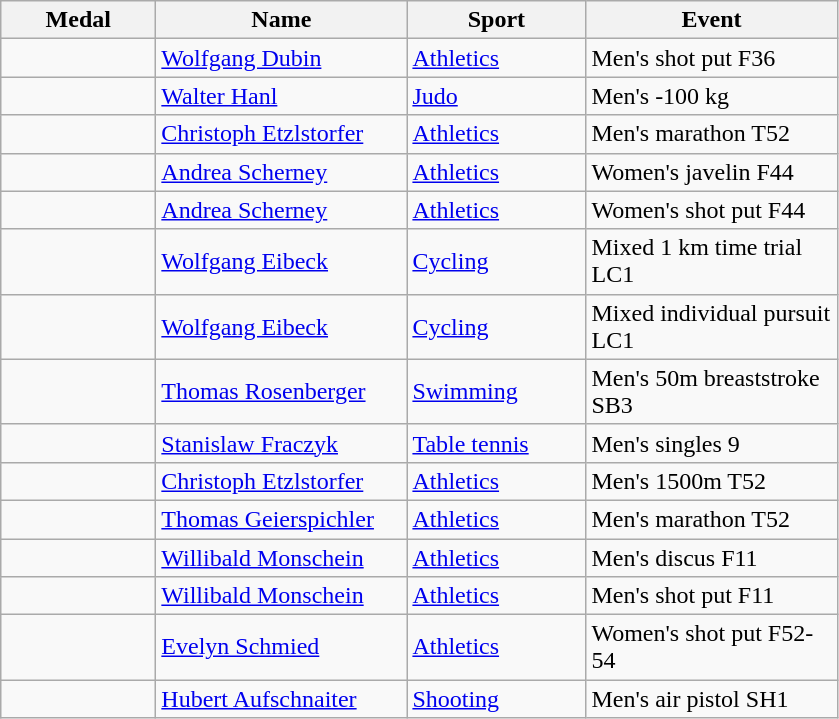<table class="wikitable">
<tr>
<th style="width:6em">Medal</th>
<th style="width:10em">Name</th>
<th style="width:7em">Sport</th>
<th style="width:10em">Event</th>
</tr>
<tr>
<td></td>
<td><a href='#'>Wolfgang Dubin</a></td>
<td><a href='#'>Athletics</a></td>
<td>Men's shot put F36</td>
</tr>
<tr>
<td></td>
<td><a href='#'>Walter Hanl</a></td>
<td><a href='#'>Judo</a></td>
<td>Men's -100 kg</td>
</tr>
<tr>
<td></td>
<td><a href='#'>Christoph Etzlstorfer</a></td>
<td><a href='#'>Athletics</a></td>
<td>Men's marathon T52</td>
</tr>
<tr>
<td></td>
<td><a href='#'>Andrea Scherney</a></td>
<td><a href='#'>Athletics</a></td>
<td>Women's javelin F44</td>
</tr>
<tr>
<td></td>
<td><a href='#'>Andrea Scherney</a></td>
<td><a href='#'>Athletics</a></td>
<td>Women's shot put F44</td>
</tr>
<tr>
<td></td>
<td><a href='#'>Wolfgang Eibeck</a></td>
<td><a href='#'>Cycling</a></td>
<td>Mixed 1 km time trial LC1</td>
</tr>
<tr>
<td></td>
<td><a href='#'>Wolfgang Eibeck</a></td>
<td><a href='#'>Cycling</a></td>
<td>Mixed individual pursuit LC1</td>
</tr>
<tr>
<td></td>
<td><a href='#'>Thomas Rosenberger</a></td>
<td><a href='#'>Swimming</a></td>
<td>Men's 50m breaststroke SB3</td>
</tr>
<tr>
<td></td>
<td><a href='#'>Stanislaw Fraczyk</a></td>
<td><a href='#'>Table tennis</a></td>
<td>Men's singles 9</td>
</tr>
<tr>
<td></td>
<td><a href='#'>Christoph Etzlstorfer</a></td>
<td><a href='#'>Athletics</a></td>
<td>Men's 1500m T52</td>
</tr>
<tr>
<td></td>
<td><a href='#'>Thomas Geierspichler</a></td>
<td><a href='#'>Athletics</a></td>
<td>Men's marathon T52</td>
</tr>
<tr>
<td></td>
<td><a href='#'>Willibald Monschein</a></td>
<td><a href='#'>Athletics</a></td>
<td>Men's discus F11</td>
</tr>
<tr>
<td></td>
<td><a href='#'>Willibald Monschein</a></td>
<td><a href='#'>Athletics</a></td>
<td>Men's shot put F11</td>
</tr>
<tr>
<td></td>
<td><a href='#'>Evelyn Schmied</a></td>
<td><a href='#'>Athletics</a></td>
<td>Women's shot put F52-54</td>
</tr>
<tr>
<td></td>
<td><a href='#'>Hubert Aufschnaiter</a></td>
<td><a href='#'>Shooting</a></td>
<td>Men's air pistol SH1</td>
</tr>
</table>
